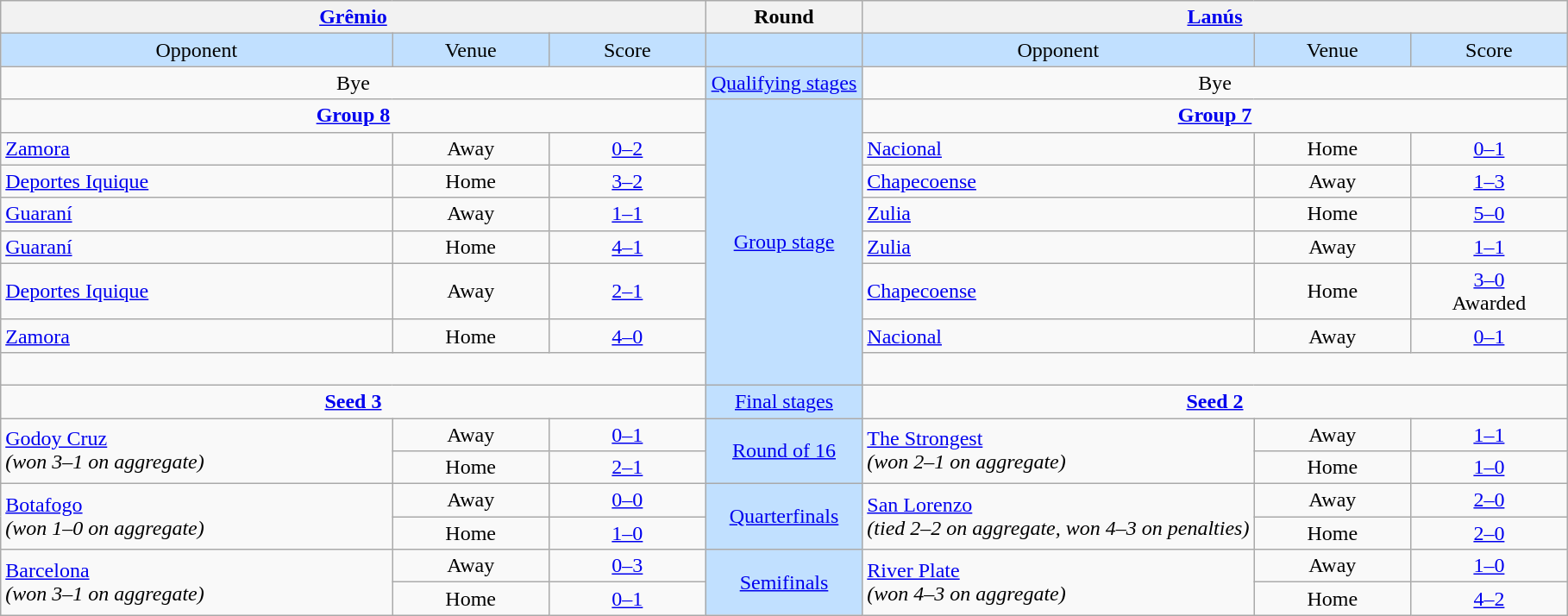<table class="wikitable" style="text-align: center;">
<tr>
<th colspan=3> <a href='#'>Grêmio</a></th>
<th>Round</th>
<th colspan=3> <a href='#'>Lanús</a></th>
</tr>
<tr bgcolor=#c1e0ff>
<td width=25%>Opponent</td>
<td width=10%>Venue</td>
<td width=10%>Score</td>
<td width=10%></td>
<td width=25%>Opponent</td>
<td width=10%>Venue</td>
<td width=10%>Score</td>
</tr>
<tr>
<td colspan=3>Bye</td>
<td bgcolor=#c1e0ff><a href='#'>Qualifying stages</a></td>
<td colspan=3>Bye</td>
</tr>
<tr>
<td colspan=3><strong><a href='#'>Group 8</a></strong></td>
<td rowspan=8 bgcolor=#c1e0ff><a href='#'>Group stage</a></td>
<td colspan=3><strong><a href='#'>Group 7</a></strong></td>
</tr>
<tr>
<td align=left> <a href='#'>Zamora</a></td>
<td>Away</td>
<td><a href='#'>0–2</a></td>
<td align=left> <a href='#'>Nacional</a></td>
<td>Home</td>
<td><a href='#'>0–1</a></td>
</tr>
<tr>
<td align=left> <a href='#'>Deportes Iquique</a></td>
<td>Home</td>
<td><a href='#'>3–2</a></td>
<td align=left> <a href='#'>Chapecoense</a></td>
<td>Away</td>
<td><a href='#'>1–3</a></td>
</tr>
<tr>
<td align=left> <a href='#'>Guaraní</a></td>
<td>Away</td>
<td><a href='#'>1–1</a></td>
<td align=left> <a href='#'>Zulia</a></td>
<td>Home</td>
<td><a href='#'>5–0</a></td>
</tr>
<tr>
<td align=left> <a href='#'>Guaraní</a></td>
<td>Home</td>
<td><a href='#'>4–1</a></td>
<td align=left> <a href='#'>Zulia</a></td>
<td>Away</td>
<td><a href='#'>1–1</a></td>
</tr>
<tr>
<td align=left> <a href='#'>Deportes Iquique</a></td>
<td>Away</td>
<td><a href='#'>2–1</a></td>
<td align=left> <a href='#'>Chapecoense</a></td>
<td>Home</td>
<td><a href='#'>3–0</a><br>Awarded</td>
</tr>
<tr>
<td align=left> <a href='#'>Zamora</a></td>
<td>Home</td>
<td><a href='#'>4–0</a></td>
<td align=left> <a href='#'>Nacional</a></td>
<td>Away</td>
<td><a href='#'>0–1</a></td>
</tr>
<tr>
<td colspan=3 align=center valign=top><br></td>
<td colspan=3 align=center valign=top><br></td>
</tr>
<tr>
<td colspan=3><strong><a href='#'>Seed 3</a></strong></td>
<td bgcolor=#c1e0ff><a href='#'>Final stages</a></td>
<td colspan=3><strong><a href='#'>Seed 2</a></strong></td>
</tr>
<tr>
<td rowspan=2 align=left> <a href='#'>Godoy Cruz</a><br><em>(won 3–1 on aggregate)</em></td>
<td>Away</td>
<td><a href='#'>0–1</a></td>
<td rowspan=2 bgcolor=#c1e0ff><a href='#'>Round of 16</a></td>
<td rowspan=2 align=left> <a href='#'>The Strongest</a><br><em>(won 2–1 on aggregate)</em></td>
<td>Away</td>
<td><a href='#'>1–1</a></td>
</tr>
<tr>
<td>Home</td>
<td><a href='#'>2–1</a></td>
<td>Home</td>
<td><a href='#'>1–0</a></td>
</tr>
<tr>
<td rowspan=2 align=left> <a href='#'>Botafogo</a><br><em>(won 1–0 on aggregate)</em></td>
<td>Away</td>
<td><a href='#'>0–0</a></td>
<td rowspan=2 bgcolor=#c1e0ff><a href='#'>Quarterfinals</a></td>
<td rowspan=2 align=left> <a href='#'>San Lorenzo</a><br><em>(tied 2–2 on aggregate, won 4–3 on penalties)</em></td>
<td>Away</td>
<td><a href='#'>2–0</a></td>
</tr>
<tr>
<td>Home</td>
<td><a href='#'>1–0</a></td>
<td>Home</td>
<td><a href='#'>2–0</a></td>
</tr>
<tr>
<td rowspan=2 align=left> <a href='#'>Barcelona</a><br><em>(won 3–1 on aggregate)</em></td>
<td>Away</td>
<td><a href='#'>0–3</a></td>
<td rowspan=2 bgcolor=#c1e0ff><a href='#'>Semifinals</a></td>
<td rowspan=2 align=left> <a href='#'>River Plate</a><br><em>(won 4–3 on aggregate)</em></td>
<td>Away</td>
<td><a href='#'>1–0</a></td>
</tr>
<tr>
<td>Home</td>
<td><a href='#'>0–1</a></td>
<td>Home</td>
<td><a href='#'>4–2</a></td>
</tr>
</table>
